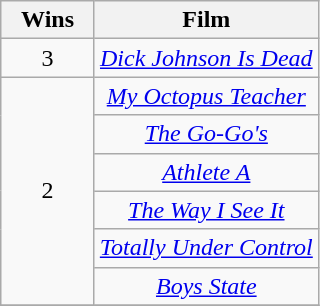<table class="wikitable" rowspan="2" style="text-align:center;" background: #f6e39c;>
<tr>
<th scope="col" style="width:55px;">Wins</th>
<th scope="col" style="text-align:center;">Film</th>
</tr>
<tr>
<td rowspan=1 style="text-align:center">3</td>
<td><em><a href='#'>Dick Johnson Is Dead</a></em></td>
</tr>
<tr>
<td rowspan=6 style="text-align:center">2</td>
<td><em><a href='#'>My Octopus Teacher</a></em></td>
</tr>
<tr>
<td><em><a href='#'>The Go-Go's</a></em></td>
</tr>
<tr>
<td><em><a href='#'>Athlete A</a></em></td>
</tr>
<tr>
<td><em><a href='#'>The Way I See It</a></em></td>
</tr>
<tr>
<td><em><a href='#'>Totally Under Control</a></em></td>
</tr>
<tr>
<td><em><a href='#'>Boys State</a></em></td>
</tr>
<tr>
</tr>
</table>
